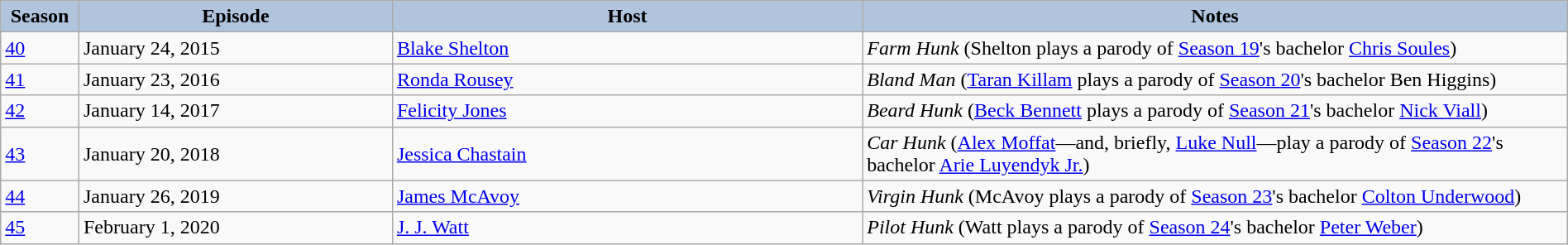<table class="wikitable" style="width:100%;">
<tr>
<th style="background:#B0C4DE;" width="5%">Season</th>
<th style="background:#B0C4DE;" width="20%">Episode</th>
<th style="background:#B0C4DE;" width="30%">Host</th>
<th style="background:#B0C4DE;" width="45%">Notes</th>
</tr>
<tr>
<td><a href='#'>40</a></td>
<td>January 24, 2015</td>
<td><a href='#'>Blake Shelton</a></td>
<td><em>Farm Hunk</em> (Shelton plays a parody of <a href='#'>Season 19</a>'s bachelor <a href='#'>Chris Soules</a>)</td>
</tr>
<tr>
<td><a href='#'>41</a></td>
<td>January 23, 2016</td>
<td><a href='#'>Ronda Rousey</a></td>
<td><em>Bland Man</em> (<a href='#'>Taran Killam</a> plays a parody of <a href='#'>Season 20</a>'s bachelor Ben Higgins)</td>
</tr>
<tr>
<td><a href='#'>42</a></td>
<td>January 14, 2017</td>
<td><a href='#'>Felicity Jones</a></td>
<td><em>Beard Hunk</em> (<a href='#'>Beck Bennett</a> plays a parody of <a href='#'>Season 21</a>'s bachelor <a href='#'>Nick Viall</a>)</td>
</tr>
<tr>
<td><a href='#'>43</a></td>
<td>January 20, 2018</td>
<td><a href='#'>Jessica Chastain</a></td>
<td><em>Car Hunk</em> (<a href='#'>Alex Moffat</a>—and, briefly, <a href='#'>Luke Null</a>—play a parody of <a href='#'>Season 22</a>'s bachelor <a href='#'>Arie Luyendyk Jr.</a>)</td>
</tr>
<tr>
<td><a href='#'>44</a></td>
<td>January 26, 2019</td>
<td><a href='#'>James McAvoy</a></td>
<td><em>Virgin Hunk</em> (McAvoy plays a parody of <a href='#'>Season 23</a>'s bachelor <a href='#'>Colton Underwood</a>)</td>
</tr>
<tr>
<td><a href='#'>45</a></td>
<td>February 1, 2020</td>
<td><a href='#'>J. J. Watt</a></td>
<td><em>Pilot Hunk</em> (Watt plays a parody of <a href='#'>Season 24</a>'s bachelor <a href='#'>Peter Weber</a>)</td>
</tr>
</table>
